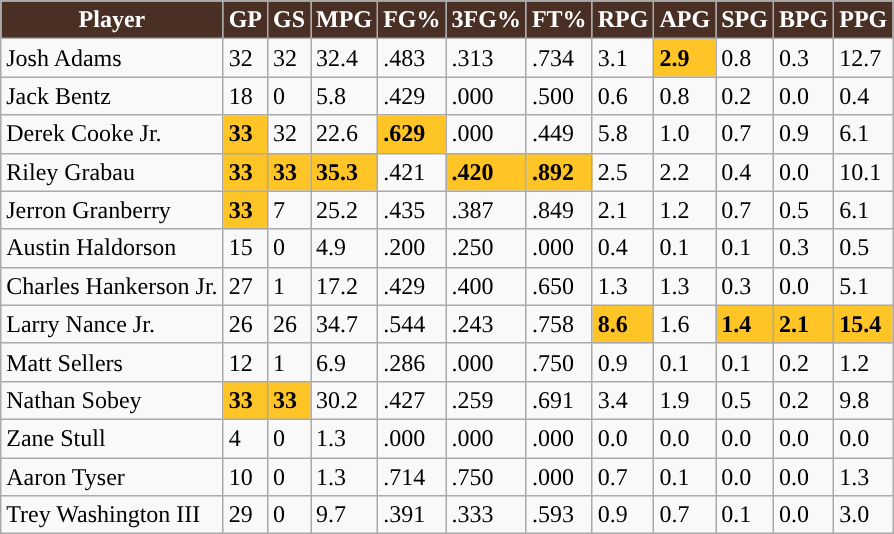<table class="wikitable sortable">
<tr>
<th style="background:#492f24; color:white">Player</th>
<th style="background:#492f24; color:white">GP</th>
<th style="background:#492f24; color:white">GS</th>
<th style="background:#492f24; color:white">MPG</th>
<th style="background:#492f24; color:white">FG%</th>
<th style="background:#492f24; color:white">3FG%</th>
<th style="background:#492f24; color:white">FT%</th>
<th style="background:#492f24; color:white;">RPG</th>
<th style="background:#492f24; color:white;">APG</th>
<th style="background:#492f24; color:white;">SPG</th>
<th style="background:#492f24; color:white;">BPG</th>
<th style="background:#492f24; color:white;">PPG</th>
</tr>
<tr>
<td>Josh Adams</td>
<td>32</td>
<td>32</td>
<td>32.4</td>
<td>.483</td>
<td>.313</td>
<td>.734</td>
<td>3.1</td>
<td style="background:#ffc425"><strong>2.9</strong></td>
<td>0.8</td>
<td>0.3</td>
<td>12.7</td>
</tr>
<tr>
<td>Jack Bentz</td>
<td>18</td>
<td>0</td>
<td>5.8</td>
<td>.429</td>
<td>.000</td>
<td>.500</td>
<td>0.6</td>
<td>0.8</td>
<td>0.2</td>
<td>0.0</td>
<td>0.4</td>
</tr>
<tr>
<td>Derek Cooke Jr.</td>
<td style="background:#ffc425"><strong>33</strong></td>
<td>32</td>
<td>22.6</td>
<td style="background:#ffc425"><strong>.629</strong></td>
<td>.000</td>
<td>.449</td>
<td>5.8</td>
<td>1.0</td>
<td>0.7</td>
<td>0.9</td>
<td>6.1</td>
</tr>
<tr>
<td>Riley Grabau</td>
<td style="background:#ffc425"><strong>33</strong></td>
<td style="background:#ffc425"><strong>33</strong></td>
<td style="background:#ffc425"><strong>35.3</strong></td>
<td>.421</td>
<td style="background:#ffc425"><strong>.420</strong></td>
<td style="background:#ffc425"><strong>.892</strong></td>
<td>2.5</td>
<td>2.2</td>
<td>0.4</td>
<td>0.0</td>
<td>10.1</td>
</tr>
<tr>
<td>Jerron Granberry</td>
<td style="background:#ffc425"><strong>33</strong></td>
<td>7</td>
<td>25.2</td>
<td>.435</td>
<td>.387</td>
<td>.849</td>
<td>2.1</td>
<td>1.2</td>
<td>0.7</td>
<td>0.5</td>
<td>6.1</td>
</tr>
<tr>
<td>Austin Haldorson</td>
<td>15</td>
<td>0</td>
<td>4.9</td>
<td>.200</td>
<td>.250</td>
<td>.000</td>
<td>0.4</td>
<td>0.1</td>
<td>0.1</td>
<td>0.3</td>
<td>0.5</td>
</tr>
<tr>
<td>Charles Hankerson Jr.</td>
<td>27</td>
<td>1</td>
<td>17.2</td>
<td>.429</td>
<td>.400</td>
<td>.650</td>
<td>1.3</td>
<td>1.3</td>
<td>0.3</td>
<td>0.0</td>
<td>5.1</td>
</tr>
<tr>
<td>Larry Nance Jr.</td>
<td>26</td>
<td>26</td>
<td>34.7</td>
<td>.544</td>
<td>.243</td>
<td>.758</td>
<td style="background:#ffc425"><strong>8.6</strong></td>
<td>1.6</td>
<td style="background:#ffc425"><strong>1.4</strong></td>
<td style="background:#ffc425"><strong>2.1</strong></td>
<td style="background:#ffc425"><strong>15.4</strong></td>
</tr>
<tr>
<td>Matt Sellers</td>
<td>12</td>
<td>1</td>
<td>6.9</td>
<td>.286</td>
<td>.000</td>
<td>.750</td>
<td>0.9</td>
<td>0.1</td>
<td>0.1</td>
<td>0.2</td>
<td>1.2</td>
</tr>
<tr>
<td>Nathan Sobey</td>
<td style="background:#ffc425"><strong>33</strong></td>
<td style="background:#ffc425"><strong>33</strong></td>
<td>30.2</td>
<td>.427</td>
<td>.259</td>
<td>.691</td>
<td>3.4</td>
<td>1.9</td>
<td>0.5</td>
<td>0.2</td>
<td>9.8</td>
</tr>
<tr>
<td>Zane Stull</td>
<td>4</td>
<td>0</td>
<td>1.3</td>
<td>.000</td>
<td>.000</td>
<td>.000</td>
<td>0.0</td>
<td>0.0</td>
<td>0.0</td>
<td>0.0</td>
<td>0.0</td>
</tr>
<tr>
<td>Aaron Tyser</td>
<td>10</td>
<td>0</td>
<td>1.3</td>
<td>.714</td>
<td>.750</td>
<td>.000</td>
<td>0.7</td>
<td>0.1</td>
<td>0.0</td>
<td>0.0</td>
<td>1.3</td>
</tr>
<tr>
<td>Trey Washington III</td>
<td>29</td>
<td>0</td>
<td>9.7</td>
<td>.391</td>
<td>.333</td>
<td>.593</td>
<td>0.9</td>
<td>0.7</td>
<td>0.1</td>
<td>0.0</td>
<td>3.0</td>
</tr>
</table>
